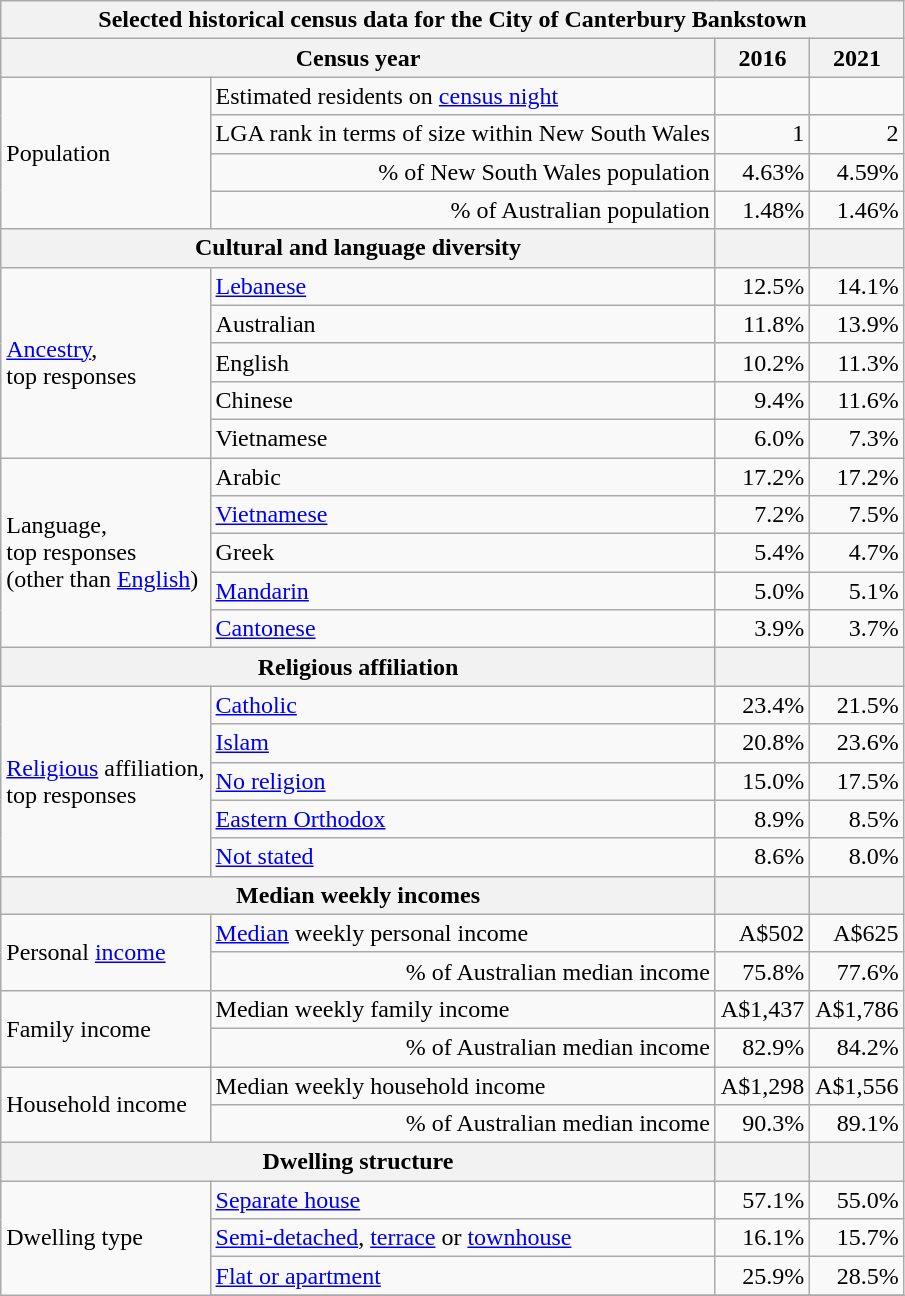<table class="wikitable">
<tr>
<th colspan=5>Selected historical census data for the City of Canterbury Bankstown</th>
</tr>
<tr>
<th colspan=3>Census year</th>
<th>2016</th>
<th>2021</th>
</tr>
<tr>
<td rowspan=4 colspan="2">Population</td>
<td>Estimated residents on <a href='#'>census night</a></td>
<td align="right"></td>
<td align="right"></td>
</tr>
<tr>
<td align="right">LGA rank in terms of size within New South Wales</td>
<td align="right">1</td>
<td align="right"> 2</td>
</tr>
<tr>
<td align="right">% of New South Wales population</td>
<td align="right">4.63%</td>
<td align="right"> 4.59%</td>
</tr>
<tr>
<td align="right">% of Australian population</td>
<td align="right">1.48%</td>
<td align="right"> 1.46%</td>
</tr>
<tr>
<th colspan=3>Cultural and language diversity</th>
<th></th>
<th></th>
</tr>
<tr>
<td rowspan=5 colspan=2><a href='#'>Ancestry</a>,<br>top responses</td>
<td><a href='#'>Lebanese</a></td>
<td align="right">12.5%</td>
<td align="right"> 14.1%</td>
</tr>
<tr>
<td>Australian</td>
<td align="right">11.8%</td>
<td align="right"> 13.9%</td>
</tr>
<tr>
<td>English</td>
<td align="right">10.2%</td>
<td align="right"> 11.3%</td>
</tr>
<tr>
<td>Chinese</td>
<td align="right">9.4%</td>
<td align="right"> 11.6%</td>
</tr>
<tr>
<td>Vietnamese</td>
<td align="right">6.0%</td>
<td align="right"> 7.3%</td>
</tr>
<tr>
<td rowspan=5 colspan=2>Language,<br>top responses<br>(other than <a href='#'>English</a>)</td>
<td>Arabic</td>
<td align="right">17.2%</td>
<td align="right"> 17.2%</td>
</tr>
<tr>
<td><a href='#'>Vietnamese</a></td>
<td align="right">7.2%</td>
<td align="right"> 7.5%</td>
</tr>
<tr>
<td>Greek</td>
<td align="right">5.4%</td>
<td align="right"> 4.7%</td>
</tr>
<tr>
<td><a href='#'>Mandarin</a></td>
<td align="right">5.0%</td>
<td align="right"> 5.1%</td>
</tr>
<tr>
<td><a href='#'>Cantonese</a></td>
<td align="right">3.9%</td>
<td align="right"> 3.7%</td>
</tr>
<tr>
<th colspan=3>Religious affiliation</th>
<th></th>
<th></th>
</tr>
<tr>
<td rowspan=5 colspan=2><a href='#'>Religious</a> affiliation,<br>top responses</td>
<td><a href='#'>Catholic</a></td>
<td align="right">23.4%</td>
<td align="right"> 21.5%</td>
</tr>
<tr>
<td><a href='#'>Islam</a></td>
<td align="right">20.8%</td>
<td align="right"> 23.6%</td>
</tr>
<tr>
<td><a href='#'>No religion</a></td>
<td align="right">15.0%</td>
<td align="right"> 17.5%</td>
</tr>
<tr>
<td><a href='#'>Eastern Orthodox</a></td>
<td align="right">8.9%</td>
<td align="right"> 8.5%</td>
</tr>
<tr>
<td><a href='#'>Not stated</a></td>
<td align="right">8.6%</td>
<td align="right"> 8.0%</td>
</tr>
<tr>
<th colspan=3>Median weekly incomes</th>
<th></th>
<th></th>
</tr>
<tr>
<td rowspan=2 colspan=2>Personal <a href='#'>income</a></td>
<td><a href='#'>Median</a> weekly personal income</td>
<td align="right">A$502</td>
<td align="right">A$625</td>
</tr>
<tr>
<td align="right">% of Australian median income</td>
<td align="right">75.8%</td>
<td align="right">77.6%</td>
</tr>
<tr>
<td rowspan=2 colspan=2>Family income</td>
<td>Median weekly family income</td>
<td align="right">A$1,437</td>
<td align="right">A$1,786</td>
</tr>
<tr>
<td align="right">% of Australian median income</td>
<td align="right">82.9%</td>
<td align="right">84.2%</td>
</tr>
<tr>
<td rowspan=2 colspan=2>Household income</td>
<td>Median weekly household income</td>
<td align="right">A$1,298</td>
<td align="right">A$1,556</td>
</tr>
<tr>
<td align="right">% of Australian median income</td>
<td align="right">90.3%</td>
<td align="right">89.1%</td>
</tr>
<tr>
<th colspan=3>Dwelling structure</th>
<th></th>
<th></th>
</tr>
<tr>
<td rowspan=4 colspan=2>Dwelling type</td>
<td><a href='#'>Separate house</a></td>
<td align="right">57.1%</td>
<td align="right"> 55.0%</td>
</tr>
<tr>
<td><a href='#'>Semi-detached</a>, <a href='#'>terrace</a> or <a href='#'>townhouse</a></td>
<td align="right">16.1%</td>
<td align="right"> 15.7%</td>
</tr>
<tr>
<td><a href='#'>Flat or apartment</a></td>
<td align="right">25.9%</td>
<td align="right"> 28.5%</td>
</tr>
<tr>
</tr>
</table>
